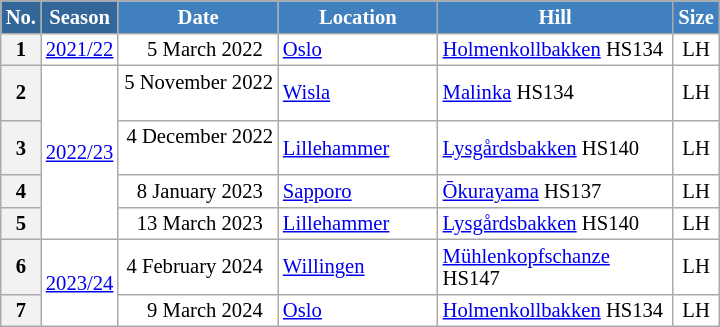<table class="wikitable sortable" style="font-size:86%; line-height:15px; text-align:left; border:grey solid 1px; border-collapse:collapse; background:#ffffff;">
<tr style="background:#efefef;">
<th style="background-color:#369; color:white; width:10px;">No.</th>
<th style="background-color:#369; color:white;  width:30px;">Season</th>
<th style="background-color:#4180be; color:white; width:100px;">Date</th>
<th style="background-color:#4180be; color:white; width:100px;">Location</th>
<th style="background-color:#4180be; color:white; width:150px;">Hill</th>
<th style="background-color:#4180be; color:white; width:25px;">Size</th>
</tr>
<tr>
<th scope="row" style="text-align:center;">1</th>
<td rowspan="1" align="center"><a href='#'>2021/22</a></td>
<td align="right">5 March 2022  </td>
<td> <a href='#'>Oslo</a></td>
<td><a href='#'>Holmenkollbakken</a> HS134</td>
<td align="center">LH</td>
</tr>
<tr>
<th scope="row" style="text-align:center;">2</th>
<td rowspan="4" align="center"><a href='#'>2022/23</a></td>
<td align="right">5 November 2022  </td>
<td> <a href='#'>Wisla</a></td>
<td><a href='#'>Malinka</a> HS134</td>
<td align="center">LH</td>
</tr>
<tr>
<th scope="row" style="text-align:center;">3</th>
<td align="right">4 December 2022  </td>
<td> <a href='#'>Lillehammer</a></td>
<td><a href='#'>Lysgårdsbakken</a> HS140</td>
<td align="center">LH</td>
</tr>
<tr>
<th scope="row" style="text-align:center;">4</th>
<td align="right">8 January 2023  </td>
<td> <a href='#'>Sapporo</a></td>
<td><a href='#'>Ōkurayama</a> HS137</td>
<td align="center">LH</td>
</tr>
<tr>
<th scope="row" style="text-align:center;">5</th>
<td align="right">13 March 2023  </td>
<td> <a href='#'>Lillehammer</a></td>
<td><a href='#'>Lysgårdsbakken</a> HS140</td>
<td align="center">LH</td>
</tr>
<tr>
<th scope="row" style="text-align:center;">6</th>
<td rowspan="2" align="center"><a href='#'>2023/24</a></td>
<td align="right">4 February 2024  </td>
<td> <a href='#'>Willingen</a></td>
<td><a href='#'>Mühlenkopfschanze</a> HS147</td>
<td align="center">LH</td>
</tr>
<tr>
<th scope="row" style="text-align:center;">7</th>
<td align="right">9 March 2024  </td>
<td> <a href='#'>Oslo</a></td>
<td><a href='#'>Holmenkollbakken</a> HS134</td>
<td align="center">LH</td>
</tr>
</table>
